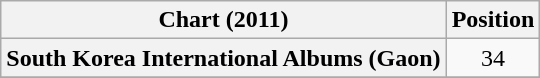<table class="wikitable plainrowheaders" style="text-align:center">
<tr>
<th scope="col">Chart (2011)</th>
<th scope="col">Position</th>
</tr>
<tr>
<th scope="row">South Korea International Albums (Gaon)</th>
<td>34</td>
</tr>
<tr>
</tr>
</table>
